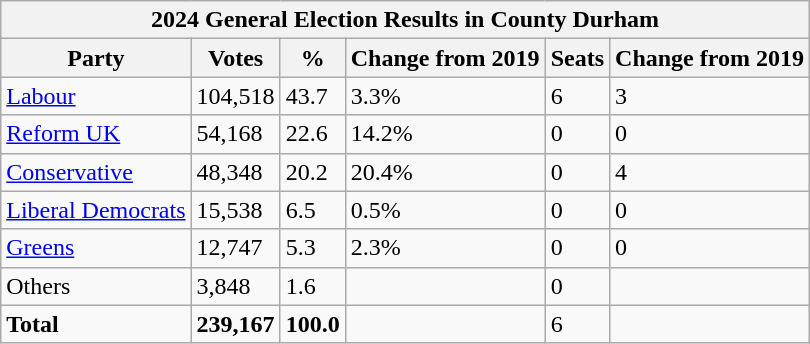<table class=wikitable>
<tr>
<th colspan="6">2024 General Election Results in County Durham</th>
</tr>
<tr>
<th>Party</th>
<th>Votes</th>
<th>%</th>
<th>Change from 2019</th>
<th>Seats</th>
<th>Change from 2019</th>
</tr>
<tr>
<td><a href='#'>Labour</a></td>
<td>104,518</td>
<td>43.7</td>
<td> 3.3%</td>
<td>6</td>
<td> 3</td>
</tr>
<tr>
<td><a href='#'>Reform UK</a></td>
<td>54,168</td>
<td>22.6</td>
<td> 14.2%</td>
<td>0</td>
<td>0</td>
</tr>
<tr>
<td><a href='#'>Conservative</a></td>
<td>48,348</td>
<td>20.2</td>
<td> 20.4%</td>
<td>0</td>
<td> 4</td>
</tr>
<tr>
<td><a href='#'>Liberal Democrats</a></td>
<td>15,538</td>
<td>6.5</td>
<td>0.5%</td>
<td>0</td>
<td>0</td>
</tr>
<tr>
<td><a href='#'>Greens</a></td>
<td>12,747</td>
<td>5.3</td>
<td> 2.3%</td>
<td>0</td>
<td>0</td>
</tr>
<tr>
<td>Others</td>
<td>3,848</td>
<td>1.6</td>
<td></td>
<td>0</td>
<td></td>
</tr>
<tr>
<td><strong>Total</strong></td>
<td><strong>239,167</strong></td>
<td><strong>100.0</strong></td>
<td></td>
<td>6</td>
<td></td>
</tr>
</table>
